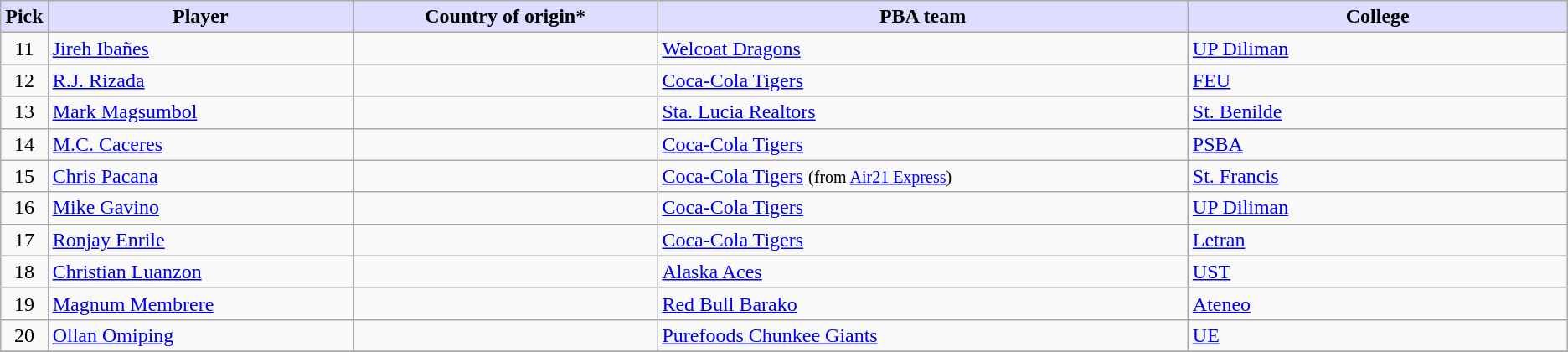<table class="wikitable">
<tr>
<th style="background:#DDDDFF;">Pick</th>
<th style="background:#DDDDFF;" width="20%">Player</th>
<th style="background:#DDDDFF;" width="20%">Country of origin*</th>
<th style="background:#DDDDFF;" width="35%">PBA team</th>
<th style="background:#DDDDFF;" width="25%">College</th>
</tr>
<tr>
<td align=center>11</td>
<td><a href='#'>Jireh Ibañes</a></td>
<td></td>
<td><a href='#'>Welcoat Dragons</a></td>
<td><a href='#'>UP Diliman</a></td>
</tr>
<tr>
<td align=center>12</td>
<td><a href='#'>R.J. Rizada</a></td>
<td></td>
<td><a href='#'>Coca-Cola Tigers</a></td>
<td><a href='#'>FEU</a></td>
</tr>
<tr>
<td align=center>13</td>
<td><a href='#'>Mark Magsumbol</a></td>
<td></td>
<td><a href='#'>Sta. Lucia Realtors</a></td>
<td><a href='#'>St. Benilde</a></td>
</tr>
<tr>
<td align=center>14</td>
<td><a href='#'>M.C. Caceres</a></td>
<td></td>
<td><a href='#'>Coca-Cola Tigers</a></td>
<td><a href='#'>PSBA</a></td>
</tr>
<tr>
<td align=center>15</td>
<td><a href='#'>Chris Pacana</a></td>
<td></td>
<td><a href='#'>Coca-Cola Tigers</a> <small>(from <a href='#'>Air21 Express</a>)</small></td>
<td><a href='#'>St. Francis</a></td>
</tr>
<tr>
<td align=center>16</td>
<td><a href='#'>Mike Gavino</a></td>
<td></td>
<td><a href='#'>Coca-Cola Tigers</a></td>
<td><a href='#'>UP Diliman</a></td>
</tr>
<tr>
<td align=center>17</td>
<td><a href='#'>Ronjay Enrile</a></td>
<td></td>
<td><a href='#'>Coca-Cola Tigers</a></td>
<td><a href='#'>Letran</a></td>
</tr>
<tr>
<td align=center>18</td>
<td><a href='#'>Christian Luanzon</a></td>
<td></td>
<td><a href='#'>Alaska Aces</a></td>
<td><a href='#'>UST</a></td>
</tr>
<tr>
<td align=center>19</td>
<td><a href='#'>Magnum Membrere</a></td>
<td></td>
<td><a href='#'>Red Bull Barako</a></td>
<td><a href='#'>Ateneo</a></td>
</tr>
<tr>
<td align=center>20</td>
<td><a href='#'>Ollan Omiping</a></td>
<td></td>
<td><a href='#'>Purefoods Chunkee Giants</a></td>
<td><a href='#'>UE</a></td>
</tr>
<tr>
</tr>
</table>
